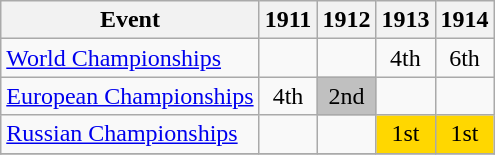<table class="wikitable">
<tr>
<th>Event</th>
<th>1911</th>
<th>1912</th>
<th>1913</th>
<th>1914</th>
</tr>
<tr>
<td><a href='#'>World Championships</a></td>
<td></td>
<td></td>
<td align="center">4th</td>
<td align="center">6th</td>
</tr>
<tr>
<td><a href='#'>European Championships</a></td>
<td align="center">4th</td>
<td align="center" bgcolor="silver">2nd</td>
<td></td>
<td></td>
</tr>
<tr>
<td><a href='#'>Russian Championships</a></td>
<td></td>
<td></td>
<td align="center" bgcolor="gold">1st</td>
<td align="center" bgcolor="gold">1st</td>
</tr>
<tr>
</tr>
</table>
